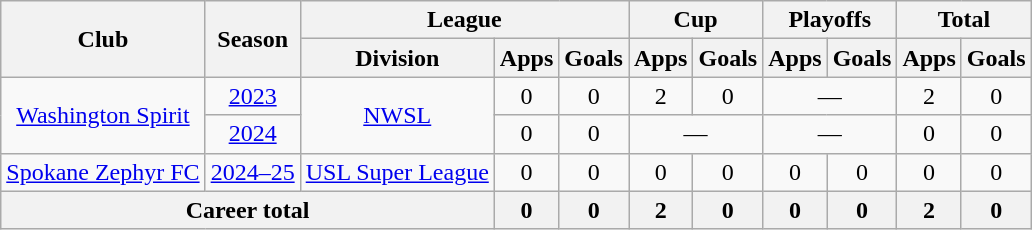<table class="wikitable" style="text-align: center;">
<tr>
<th rowspan=2 scope="col">Club</th>
<th rowspan=2 scope="col">Season</th>
<th colspan=3 scope="col">League</th>
<th colspan=2 scope="col">Cup</th>
<th colspan=2 scope="col">Playoffs</th>
<th colspan=2 scope="col">Total</th>
</tr>
<tr>
<th>Division</th>
<th>Apps</th>
<th>Goals</th>
<th>Apps</th>
<th>Goals</th>
<th>Apps</th>
<th>Goals</th>
<th>Apps</th>
<th>Goals</th>
</tr>
<tr>
<td rowspan=2><a href='#'>Washington Spirit</a></td>
<td><a href='#'>2023</a></td>
<td rowspan=2><a href='#'>NWSL</a></td>
<td>0</td>
<td>0</td>
<td>2</td>
<td>0</td>
<td colspan=2>—</td>
<td>2</td>
<td>0</td>
</tr>
<tr>
<td><a href='#'>2024</a></td>
<td>0</td>
<td>0</td>
<td colspan=2>—</td>
<td colspan=2>—</td>
<td>0</td>
<td>0</td>
</tr>
<tr>
<td><a href='#'>Spokane Zephyr FC</a></td>
<td><a href='#'>2024–25</a></td>
<td><a href='#'>USL Super League</a></td>
<td>0</td>
<td>0</td>
<td>0</td>
<td>0</td>
<td>0</td>
<td>0</td>
<td>0</td>
<td>0</td>
</tr>
<tr>
<th colspan=3>Career total</th>
<th>0</th>
<th>0</th>
<th>2</th>
<th>0</th>
<th>0</th>
<th>0</th>
<th>2</th>
<th>0</th>
</tr>
</table>
